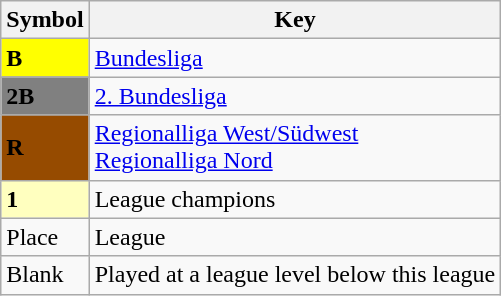<table class="wikitable" align="center">
<tr>
<th>Symbol</th>
<th>Key</th>
</tr>
<tr>
<td style="background:#FFFF00"><strong>B</strong></td>
<td><a href='#'>Bundesliga</a> </td>
</tr>
<tr>
<td style="background:#808080"><strong>2B</strong></td>
<td><a href='#'>2. Bundesliga</a> </td>
</tr>
<tr>
<td style="background:#964B00"><strong>R</strong></td>
<td><a href='#'>Regionalliga West/Südwest</a>  <br> <a href='#'>Regionalliga Nord</a> </td>
</tr>
<tr>
<td style="background:#ffffbf"><strong>1</strong></td>
<td>League champions</td>
</tr>
<tr>
<td>Place</td>
<td>League</td>
</tr>
<tr>
<td>Blank</td>
<td>Played at a league level below this league</td>
</tr>
</table>
